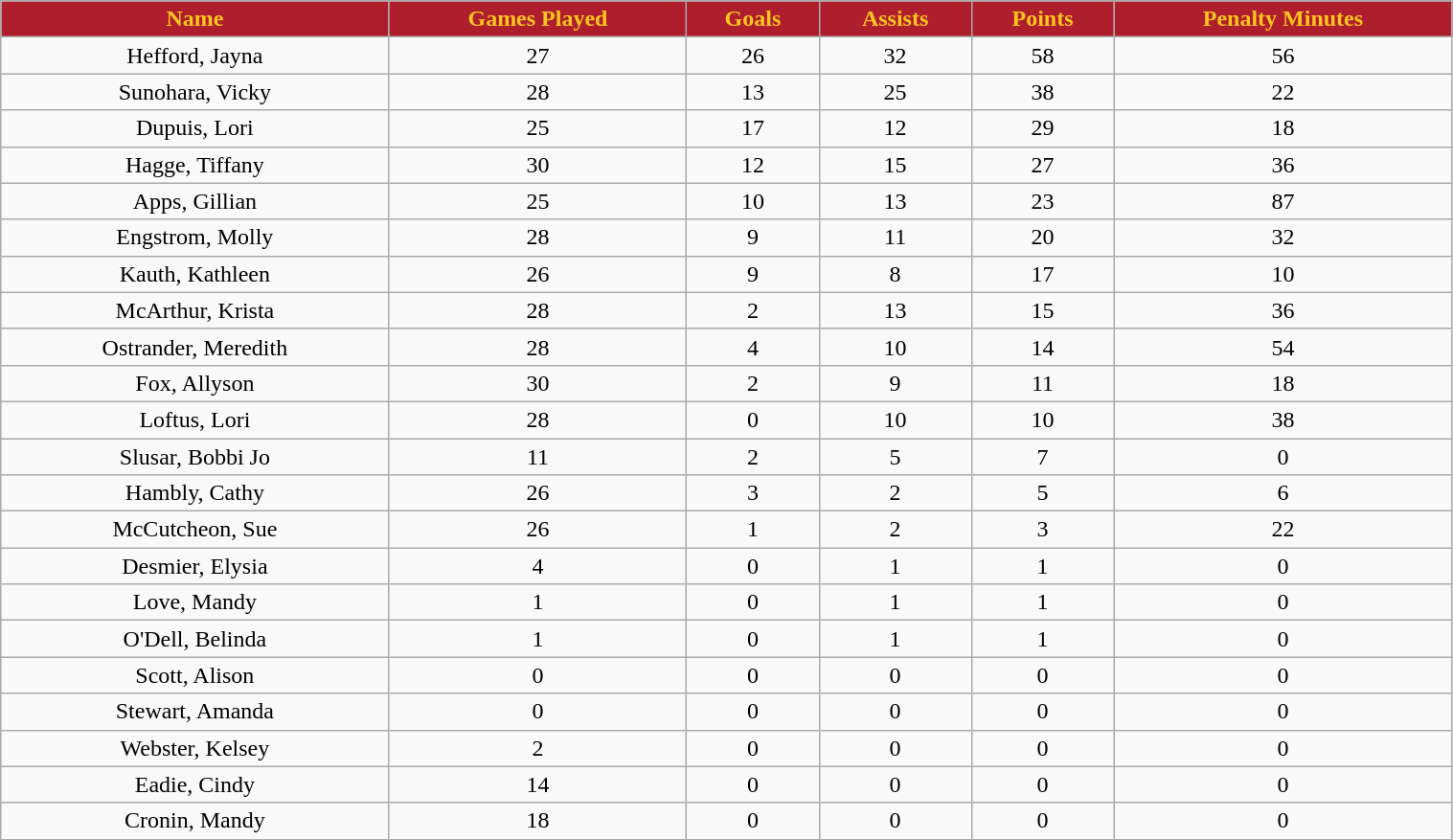<table class="wikitable" width="80%">
<tr align="center"  style=" background:#AF1E2D;color:#FFC61E;">
<td><strong>Name</strong></td>
<td><strong>Games Played</strong></td>
<td><strong>Goals</strong></td>
<td><strong>Assists</strong></td>
<td><strong>Points</strong></td>
<td><strong>Penalty Minutes</strong></td>
</tr>
<tr align="center" bgcolor="">
<td>Hefford, Jayna</td>
<td>27</td>
<td>26</td>
<td>32</td>
<td>58</td>
<td>56</td>
</tr>
<tr align="center" bgcolor="">
<td>Sunohara, Vicky</td>
<td>28</td>
<td>13</td>
<td>25</td>
<td>38</td>
<td>22</td>
</tr>
<tr align="center" bgcolor="">
<td>Dupuis, Lori</td>
<td>25</td>
<td>17</td>
<td>12</td>
<td>29</td>
<td>18</td>
</tr>
<tr align="center" bgcolor="">
<td>Hagge, Tiffany</td>
<td>30</td>
<td>12</td>
<td>15</td>
<td>27</td>
<td>36</td>
</tr>
<tr align="center" bgcolor="">
<td>Apps, Gillian</td>
<td>25</td>
<td>10</td>
<td>13</td>
<td>23</td>
<td>87</td>
</tr>
<tr align="center" bgcolor="">
<td>Engstrom, Molly</td>
<td>28</td>
<td>9</td>
<td>11</td>
<td>20</td>
<td>32</td>
</tr>
<tr align="center" bgcolor="">
<td>Kauth, Kathleen</td>
<td>26</td>
<td>9</td>
<td>8</td>
<td>17</td>
<td>10</td>
</tr>
<tr align="center" bgcolor="">
<td>McArthur, Krista</td>
<td>28</td>
<td>2</td>
<td>13</td>
<td>15</td>
<td>36</td>
</tr>
<tr align="center" bgcolor="">
<td>Ostrander, Meredith</td>
<td>28</td>
<td>4</td>
<td>10</td>
<td>14</td>
<td>54</td>
</tr>
<tr align="center" bgcolor="">
<td>Fox, Allyson</td>
<td>30</td>
<td>2</td>
<td>9</td>
<td>11</td>
<td>18</td>
</tr>
<tr align="center" bgcolor="">
<td>Loftus, Lori</td>
<td>28</td>
<td>0</td>
<td>10</td>
<td>10</td>
<td>38</td>
</tr>
<tr align="center" bgcolor="">
<td>Slusar, Bobbi Jo</td>
<td>11</td>
<td>2</td>
<td>5</td>
<td>7</td>
<td>0</td>
</tr>
<tr align="center" bgcolor="">
<td>Hambly, Cathy</td>
<td>26</td>
<td>3</td>
<td>2</td>
<td>5</td>
<td>6</td>
</tr>
<tr align="center" bgcolor="">
<td>McCutcheon, Sue</td>
<td>26</td>
<td>1</td>
<td>2</td>
<td>3</td>
<td>22</td>
</tr>
<tr align="center" bgcolor="">
<td>Desmier, Elysia</td>
<td>4</td>
<td>0</td>
<td>1</td>
<td>1</td>
<td>0</td>
</tr>
<tr align="center" bgcolor="">
<td>Love, Mandy</td>
<td>1</td>
<td>0</td>
<td>1</td>
<td>1</td>
<td>0</td>
</tr>
<tr align="center" bgcolor="">
<td>O'Dell, Belinda</td>
<td>1</td>
<td>0</td>
<td>1</td>
<td>1</td>
<td>0</td>
</tr>
<tr align="center" bgcolor="">
<td>Scott, Alison</td>
<td>0</td>
<td>0</td>
<td>0</td>
<td>0</td>
<td>0</td>
</tr>
<tr align="center" bgcolor="">
<td>Stewart, Amanda</td>
<td>0</td>
<td>0</td>
<td>0</td>
<td>0</td>
<td>0</td>
</tr>
<tr align="center" bgcolor="">
<td>Webster, Kelsey</td>
<td>2</td>
<td>0</td>
<td>0</td>
<td>0</td>
<td>0</td>
</tr>
<tr align="center" bgcolor="">
<td>Eadie, Cindy</td>
<td>14</td>
<td>0</td>
<td>0</td>
<td>0</td>
<td>0</td>
</tr>
<tr align="center" bgcolor="">
<td>Cronin, Mandy</td>
<td>18</td>
<td>0</td>
<td>0</td>
<td>0</td>
<td>0</td>
</tr>
<tr align="center" bgcolor="">
</tr>
</table>
